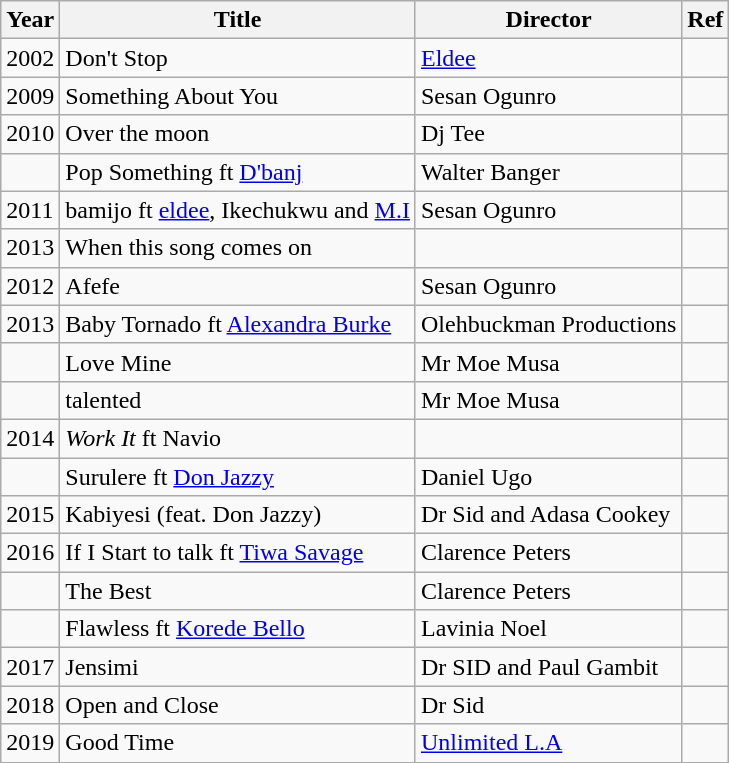<table class="wikitable">
<tr>
<th>Year</th>
<th>Title</th>
<th>Director</th>
<th>Ref</th>
</tr>
<tr>
<td>2002</td>
<td>Don't Stop</td>
<td><a href='#'>Eldee</a></td>
<td></td>
</tr>
<tr>
<td>2009</td>
<td>Something About You</td>
<td>Sesan Ogunro</td>
<td></td>
</tr>
<tr>
<td>2010</td>
<td>Over the moon</td>
<td>Dj Tee</td>
<td></td>
</tr>
<tr>
<td></td>
<td>Pop Something ft <a href='#'>D'banj</a></td>
<td>Walter Banger</td>
<td></td>
</tr>
<tr>
<td>2011</td>
<td>bamijo ft <a href='#'>eldee</a>, Ikechukwu and <a href='#'>M.I</a></td>
<td>Sesan Ogunro</td>
<td></td>
</tr>
<tr>
<td>2013</td>
<td>When this song comes on</td>
<td></td>
<td></td>
</tr>
<tr>
<td>2012</td>
<td>Afefe</td>
<td>Sesan Ogunro</td>
<td></td>
</tr>
<tr>
<td>2013</td>
<td>Baby Tornado ft <a href='#'>Alexandra Burke</a></td>
<td>Olehbuckman Productions</td>
<td></td>
</tr>
<tr>
<td></td>
<td>Love Mine</td>
<td>Mr Moe Musa</td>
<td></td>
</tr>
<tr>
<td></td>
<td>talented</td>
<td>Mr Moe Musa</td>
<td></td>
</tr>
<tr>
<td>2014</td>
<td><em>Work It</em> ft Navio</td>
<td></td>
<td></td>
</tr>
<tr>
<td></td>
<td>Surulere ft <a href='#'>Don Jazzy</a></td>
<td>Daniel Ugo</td>
<td></td>
</tr>
<tr>
<td>2015</td>
<td>Kabiyesi (feat. Don Jazzy)</td>
<td>Dr Sid and Adasa Cookey</td>
<td></td>
</tr>
<tr>
<td>2016</td>
<td>If I Start to talk ft <a href='#'>Tiwa Savage</a></td>
<td>Clarence Peters</td>
<td></td>
</tr>
<tr>
<td></td>
<td>The Best</td>
<td>Clarence Peters</td>
<td></td>
</tr>
<tr>
<td></td>
<td>Flawless ft <a href='#'>Korede Bello</a></td>
<td>Lavinia Noel</td>
<td></td>
</tr>
<tr>
<td>2017</td>
<td>Jensimi</td>
<td>Dr SID and Paul Gambit</td>
<td></td>
</tr>
<tr>
<td>2018</td>
<td>Open and Close</td>
<td>Dr Sid</td>
<td></td>
</tr>
<tr>
<td>2019</td>
<td>Good Time</td>
<td><a href='#'>Unlimited L.A</a></td>
<td></td>
</tr>
<tr>
</tr>
</table>
